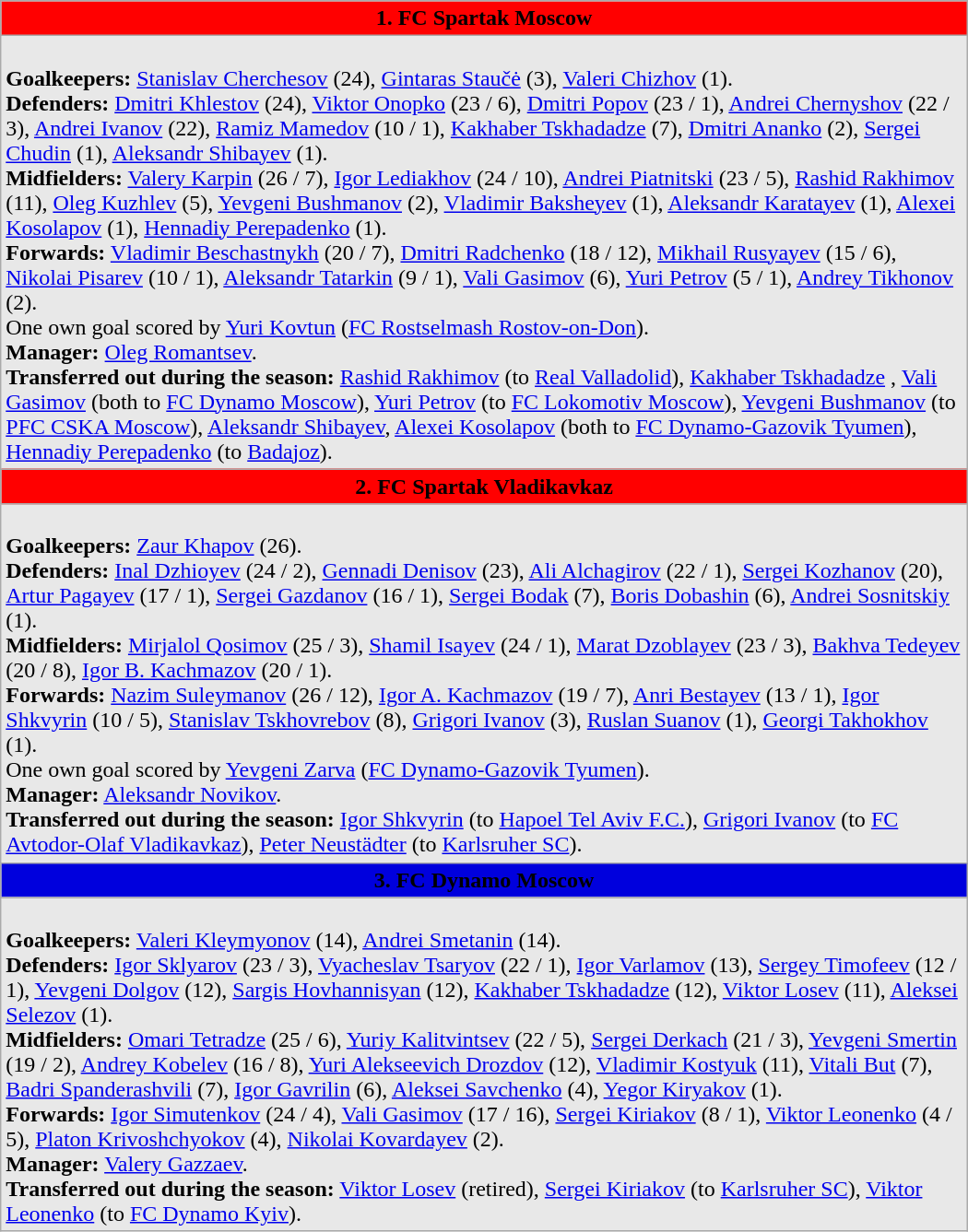<table class="wikitable" Width="700">
<tr bgcolor="#FF0000">
<td align="center" width="700"><span> <strong>1. FC Spartak Moscow</strong> </span></td>
</tr>
<tr bgcolor="#E8E8E8">
<td align="left" width="700"><br><strong>Goalkeepers:</strong> <a href='#'>Stanislav Cherchesov</a> (24), <a href='#'>Gintaras Staučė</a>  (3), <a href='#'>Valeri Chizhov</a> (1).<br>
<strong>Defenders:</strong> <a href='#'>Dmitri Khlestov</a> (24), <a href='#'>Viktor Onopko</a> (23 / 6), <a href='#'>Dmitri Popov</a> (23 / 1), <a href='#'>Andrei Chernyshov</a> (22 / 3), <a href='#'>Andrei Ivanov</a> (22), <a href='#'>Ramiz Mamedov</a> (10 / 1), <a href='#'>Kakhaber Tskhadadze</a>  (7), <a href='#'>Dmitri Ananko</a> (2), <a href='#'>Sergei Chudin</a> (1), <a href='#'>Aleksandr Shibayev</a> (1).<br>
<strong>Midfielders:</strong> <a href='#'>Valery Karpin</a> (26 / 7), <a href='#'>Igor Lediakhov</a> (24 / 10), <a href='#'>Andrei Piatnitski</a> (23 / 5), <a href='#'>Rashid Rakhimov</a>  (11), <a href='#'>Oleg Kuzhlev</a> (5), <a href='#'>Yevgeni Bushmanov</a> (2), <a href='#'>Vladimir Baksheyev</a> (1), <a href='#'>Aleksandr Karatayev</a> (1), <a href='#'>Alexei Kosolapov</a> (1), <a href='#'>Hennadiy Perepadenko</a>  (1).<br>
<strong>Forwards:</strong> <a href='#'>Vladimir Beschastnykh</a> (20 / 7), <a href='#'>Dmitri Radchenko</a> (18 / 12), <a href='#'>Mikhail Rusyayev</a> (15 / 6), <a href='#'>Nikolai Pisarev</a> (10 / 1), <a href='#'>Aleksandr Tatarkin</a> (9 / 1), <a href='#'>Vali Gasimov</a>  (6), <a href='#'>Yuri Petrov</a> (5 / 1), <a href='#'>Andrey Tikhonov</a> (2).<br>One own goal scored by <a href='#'>Yuri Kovtun</a> (<a href='#'>FC Rostselmash Rostov-on-Don</a>).<br><strong>Manager:</strong> <a href='#'>Oleg Romantsev</a>.<br><strong>Transferred out during the season:</strong> <a href='#'>Rashid Rakhimov</a>  (to  <a href='#'>Real Valladolid</a>), <a href='#'>Kakhaber Tskhadadze</a> , <a href='#'>Vali Gasimov</a>  (both to <a href='#'>FC Dynamo Moscow</a>), <a href='#'>Yuri Petrov</a> (to <a href='#'>FC Lokomotiv Moscow</a>), <a href='#'>Yevgeni Bushmanov</a> (to <a href='#'>PFC CSKA Moscow</a>), <a href='#'>Aleksandr Shibayev</a>, <a href='#'>Alexei Kosolapov</a> (both to <a href='#'>FC Dynamo-Gazovik Tyumen</a>), <a href='#'>Hennadiy Perepadenko</a>  (to  <a href='#'>Badajoz</a>).</td>
</tr>
<tr bgcolor="#FF0000">
<td align="center" width="700"><span> <strong>2. FC Spartak Vladikavkaz</strong> </span></td>
</tr>
<tr bgcolor="#E8E8E8">
<td align="left" width="700"><br><strong>Goalkeepers:</strong> <a href='#'>Zaur Khapov</a> (26).<br>
<strong>Defenders:</strong> <a href='#'>Inal Dzhioyev</a> (24 / 2), <a href='#'>Gennadi Denisov</a>  (23), <a href='#'>Ali Alchagirov</a> (22 / 1), <a href='#'>Sergei Kozhanov</a> (20), <a href='#'>Artur Pagayev</a> (17 / 1), <a href='#'>Sergei Gazdanov</a> (16 / 1), <a href='#'>Sergei Bodak</a> (7), <a href='#'>Boris Dobashin</a> (6), <a href='#'>Andrei Sosnitskiy</a>  (1).<br>
<strong>Midfielders:</strong> <a href='#'>Mirjalol Qosimov</a>  (25 / 3), <a href='#'>Shamil Isayev</a> (24 / 1), <a href='#'>Marat Dzoblayev</a> (23 / 3), <a href='#'>Bakhva Tedeyev</a> (20 / 8), <a href='#'>Igor B. Kachmazov</a> (20 / 1).<br>
<strong>Forwards:</strong> <a href='#'>Nazim Suleymanov</a>  (26 / 12), <a href='#'>Igor A. Kachmazov</a> (19 / 7), <a href='#'>Anri Bestayev</a> (13 / 1), <a href='#'>Igor Shkvyrin</a>  (10 / 5), <a href='#'>Stanislav Tskhovrebov</a> (8), <a href='#'>Grigori Ivanov</a> (3), <a href='#'>Ruslan Suanov</a> (1), <a href='#'>Georgi Takhokhov</a>  (1).<br>One own goal scored by <a href='#'>Yevgeni Zarva</a> (<a href='#'>FC Dynamo-Gazovik Tyumen</a>).<br><strong>Manager:</strong> <a href='#'>Aleksandr Novikov</a>.<br><strong>Transferred out during the season:</strong> <a href='#'>Igor Shkvyrin</a>  (to  <a href='#'>Hapoel Tel Aviv F.C.</a>), <a href='#'>Grigori Ivanov</a> (to <a href='#'>FC Avtodor-Olaf Vladikavkaz</a>), <a href='#'>Peter Neustädter</a>  (to  <a href='#'>Karlsruher SC</a>).</td>
</tr>
<tr bgcolor="#0000DD">
<td align="center" width="700"><span> <strong>3. FC Dynamo Moscow</strong> </span></td>
</tr>
<tr bgcolor="#E8E8E8">
<td align="left" width="700"><br><strong>Goalkeepers:</strong> <a href='#'>Valeri Kleymyonov</a> (14), <a href='#'>Andrei Smetanin</a> (14).<br>
<strong>Defenders:</strong> <a href='#'>Igor Sklyarov</a> (23 / 3), <a href='#'>Vyacheslav Tsaryov</a> (22 / 1), <a href='#'>Igor Varlamov</a> (13), <a href='#'>Sergey Timofeev</a>  (12 / 1), <a href='#'>Yevgeni Dolgov</a> (12), <a href='#'>Sargis Hovhannisyan</a>  (12), <a href='#'>Kakhaber Tskhadadze</a>  (12), <a href='#'>Viktor Losev</a> (11), <a href='#'>Aleksei Selezov</a> (1).<br>
<strong>Midfielders:</strong> <a href='#'>Omari Tetradze</a> (25 / 6), <a href='#'>Yuriy Kalitvintsev</a> (22 / 5), <a href='#'>Sergei Derkach</a> (21 / 3), <a href='#'>Yevgeni Smertin</a> (19 / 2), <a href='#'>Andrey Kobelev</a> (16 / 8), <a href='#'>Yuri Alekseevich Drozdov</a> (12), <a href='#'>Vladimir Kostyuk</a>  (11), <a href='#'>Vitali But</a> (7), <a href='#'>Badri Spanderashvili</a> (7), <a href='#'>Igor Gavrilin</a> (6), <a href='#'>Aleksei Savchenko</a> (4), <a href='#'>Yegor Kiryakov</a> (1).<br>
<strong>Forwards:</strong> <a href='#'>Igor Simutenkov</a> (24 / 4), <a href='#'>Vali Gasimov</a>  (17 / 16), <a href='#'>Sergei Kiriakov</a> (8 / 1), <a href='#'>Viktor Leonenko</a> (4 / 5), <a href='#'>Platon Krivoshchyokov</a> (4), <a href='#'>Nikolai Kovardayev</a> (2).<br><strong>Manager:</strong> <a href='#'>Valery Gazzaev</a>.<br><strong>Transferred out during the season:</strong> <a href='#'>Viktor Losev</a> (retired), <a href='#'>Sergei Kiriakov</a> (to  <a href='#'>Karlsruher SC</a>), <a href='#'>Viktor Leonenko</a> (to  <a href='#'>FC Dynamo Kyiv</a>).</td>
</tr>
</table>
